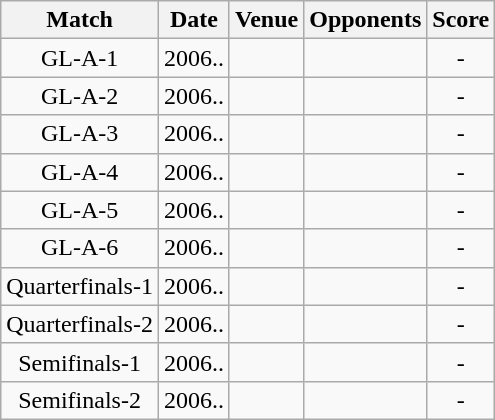<table class="wikitable" style="text-align:center;">
<tr>
<th>Match</th>
<th>Date</th>
<th>Venue</th>
<th>Opponents</th>
<th>Score</th>
</tr>
<tr>
<td>GL-A-1</td>
<td>2006..</td>
<td></td>
<td></td>
<td>-</td>
</tr>
<tr>
<td>GL-A-2</td>
<td>2006..</td>
<td></td>
<td></td>
<td>-</td>
</tr>
<tr>
<td>GL-A-3</td>
<td>2006..</td>
<td></td>
<td></td>
<td>-</td>
</tr>
<tr>
<td>GL-A-4</td>
<td>2006..</td>
<td></td>
<td></td>
<td>-</td>
</tr>
<tr>
<td>GL-A-5</td>
<td>2006..</td>
<td></td>
<td></td>
<td>-</td>
</tr>
<tr>
<td>GL-A-6</td>
<td>2006..</td>
<td></td>
<td></td>
<td>-</td>
</tr>
<tr>
<td>Quarterfinals-1</td>
<td>2006..</td>
<td></td>
<td></td>
<td>-</td>
</tr>
<tr>
<td>Quarterfinals-2</td>
<td>2006..</td>
<td></td>
<td></td>
<td>-</td>
</tr>
<tr>
<td>Semifinals-1</td>
<td>2006..</td>
<td></td>
<td></td>
<td>-</td>
</tr>
<tr>
<td>Semifinals-2</td>
<td>2006..</td>
<td></td>
<td></td>
<td>-</td>
</tr>
</table>
